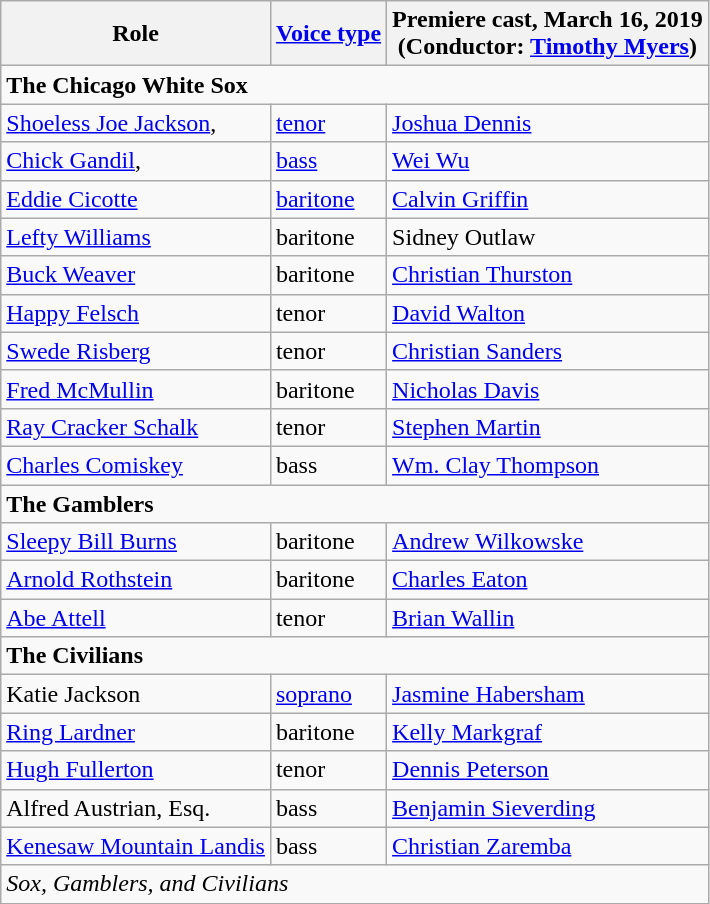<table class="wikitable">
<tr>
<th>Role</th>
<th><a href='#'>Voice type</a></th>
<th>Premiere cast, March 16, 2019<br>(Conductor: <a href='#'>Timothy Myers</a>)</th>
</tr>
<tr>
<td colspan=3><strong>The Chicago White Sox</strong></td>
</tr>
<tr>
<td><a href='#'>Shoeless Joe Jackson</a>,</td>
<td><a href='#'>tenor</a></td>
<td><a href='#'>Joshua Dennis</a></td>
</tr>
<tr>
<td><a href='#'>Chick Gandil</a>,</td>
<td><a href='#'>bass</a></td>
<td><a href='#'>Wei Wu</a></td>
</tr>
<tr>
<td><a href='#'>Eddie Cicotte</a></td>
<td><a href='#'>baritone</a></td>
<td><a href='#'>Calvin Griffin</a></td>
</tr>
<tr>
<td><a href='#'>Lefty Williams</a></td>
<td>baritone</td>
<td>Sidney Outlaw</td>
</tr>
<tr>
<td><a href='#'>Buck Weaver</a></td>
<td>baritone</td>
<td><a href='#'>Christian Thurston</a></td>
</tr>
<tr>
<td><a href='#'>Happy Felsch</a></td>
<td>tenor</td>
<td><a href='#'>David Walton</a></td>
</tr>
<tr>
<td><a href='#'>Swede Risberg</a></td>
<td>tenor</td>
<td><a href='#'>Christian Sanders</a></td>
</tr>
<tr>
<td><a href='#'>Fred McMullin</a></td>
<td>baritone</td>
<td><a href='#'>Nicholas Davis</a></td>
</tr>
<tr>
<td><a href='#'>Ray Cracker Schalk</a></td>
<td>tenor</td>
<td><a href='#'>Stephen Martin</a></td>
</tr>
<tr>
<td><a href='#'>Charles Comiskey</a></td>
<td>bass</td>
<td><a href='#'>Wm. Clay Thompson</a></td>
</tr>
<tr>
<td colspan=3><strong>The Gamblers</strong></td>
</tr>
<tr>
<td><a href='#'>Sleepy Bill Burns</a></td>
<td>baritone</td>
<td><a href='#'>Andrew Wilkowske</a></td>
</tr>
<tr>
<td><a href='#'>Arnold Rothstein</a></td>
<td>baritone</td>
<td><a href='#'>Charles Eaton</a></td>
</tr>
<tr>
<td><a href='#'>Abe Attell</a></td>
<td>tenor</td>
<td><a href='#'>Brian Wallin</a></td>
</tr>
<tr>
<td colspan=3><strong>The Civilians</strong></td>
</tr>
<tr>
<td>Katie Jackson</td>
<td><a href='#'>soprano</a></td>
<td><a href='#'>Jasmine Habersham</a></td>
</tr>
<tr>
<td><a href='#'>Ring Lardner</a></td>
<td>baritone</td>
<td><a href='#'>Kelly Markgraf</a></td>
</tr>
<tr>
<td><a href='#'>Hugh Fullerton</a></td>
<td>tenor</td>
<td><a href='#'>Dennis Peterson</a></td>
</tr>
<tr>
<td>Alfred Austrian, Esq.</td>
<td>bass</td>
<td><a href='#'>Benjamin Sieverding</a></td>
</tr>
<tr>
<td><a href='#'>Kenesaw Mountain Landis</a></td>
<td>bass</td>
<td><a href='#'>Christian Zaremba</a></td>
</tr>
<tr>
<td colspan="3"><em>Sox, Gamblers, and Civilians</em></td>
</tr>
</table>
